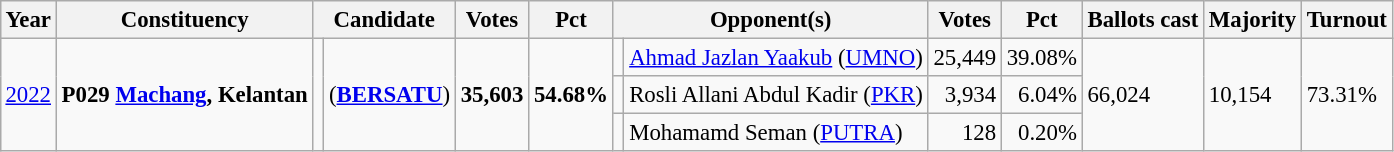<table class="wikitable" style="margin:0.5em ; font-size:95%">
<tr>
<th>Year</th>
<th>Constituency</th>
<th colspan=2>Candidate</th>
<th>Votes</th>
<th>Pct</th>
<th colspan=2>Opponent(s)</th>
<th>Votes</th>
<th>Pct</th>
<th>Ballots cast</th>
<th>Majority</th>
<th>Turnout</th>
</tr>
<tr>
<td rowspan=3><a href='#'>2022</a></td>
<td rowspan=3><strong>P029 <a href='#'>Machang</a>, Kelantan</strong></td>
<td rowspan=3 ></td>
<td rowspan=3> (<strong><a href='#'>BERSATU</a></strong>)</td>
<td rowspan=3 align="right"><strong>35,603</strong></td>
<td rowspan=3><strong>54.68%</strong></td>
<td></td>
<td><a href='#'>Ahmad Jazlan Yaakub</a> (<a href='#'>UMNO</a>)</td>
<td align="right">25,449</td>
<td>39.08%</td>
<td rowspan=3>66,024</td>
<td rowspan=3>10,154</td>
<td rowspan=3>73.31%</td>
</tr>
<tr>
<td></td>
<td>Rosli Allani Abdul Kadir (<a href='#'>PKR</a>)</td>
<td align="right">3,934</td>
<td align="right">6.04%</td>
</tr>
<tr>
<td bgcolor=></td>
<td>Mohamamd Seman (<a href='#'>PUTRA</a>)</td>
<td align="right">128</td>
<td align="right">0.20%</td>
</tr>
</table>
